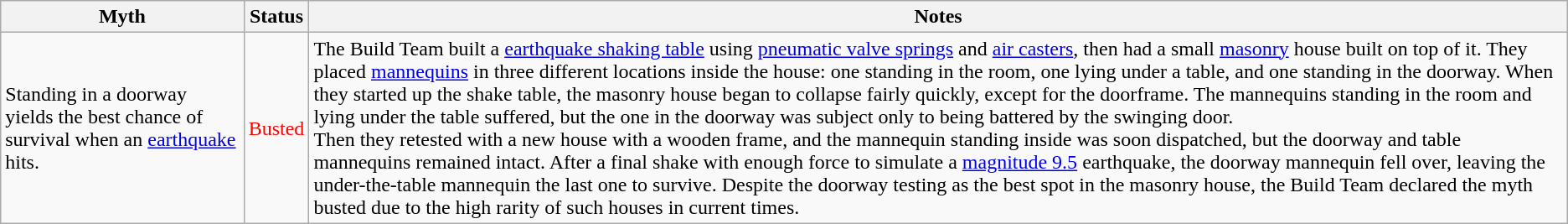<table class="wikitable plainrowheaders">
<tr>
<th scope"col">Myth</th>
<th scope"col">Status</th>
<th scope"col">Notes</th>
</tr>
<tr>
<td scope"row">Standing in a doorway yields the best chance of survival when an <a href='#'>earthquake</a> hits.</td>
<td style="color:red">Busted</td>
<td>The Build Team built a  <a href='#'>earthquake shaking table</a> using <a href='#'>pneumatic valve springs</a> and <a href='#'>air casters</a>, then had a small <a href='#'>masonry</a> house built on top of it. They placed <a href='#'>mannequins</a> in three different locations inside the house: one standing in the room, one lying under a table, and one standing in the doorway. When they started up the shake table, the masonry house began to collapse fairly quickly, except for the doorframe. The mannequins standing in the room and lying under the table suffered, but the one in the doorway was subject only to being battered by the swinging door.<br>Then they retested with a new house with a wooden frame, and the mannequin standing inside was soon dispatched, but the doorway and table mannequins remained intact. After a final shake with enough force to simulate a <a href='#'>magnitude 9.5</a> earthquake, the doorway mannequin fell over, leaving the under-the-table mannequin the last one to survive. Despite the doorway testing as the best spot in the masonry house, the Build Team declared the myth busted due to the high rarity of such houses in current times.</td>
</tr>
</table>
